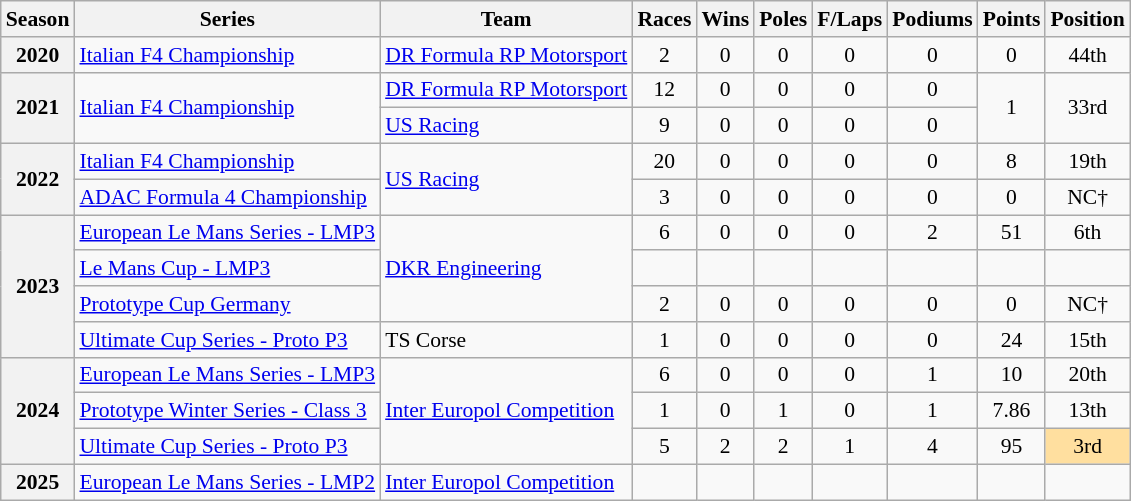<table class="wikitable" style="font-size: 90%; text-align:center">
<tr>
<th>Season</th>
<th>Series</th>
<th>Team</th>
<th>Races</th>
<th>Wins</th>
<th>Poles</th>
<th>F/Laps</th>
<th>Podiums</th>
<th>Points</th>
<th>Position</th>
</tr>
<tr>
<th>2020</th>
<td align="left"><a href='#'>Italian F4 Championship</a></td>
<td align="left"><a href='#'>DR Formula RP Motorsport</a></td>
<td>2</td>
<td>0</td>
<td>0</td>
<td>0</td>
<td>0</td>
<td>0</td>
<td>44th</td>
</tr>
<tr>
<th rowspan="2">2021</th>
<td rowspan="2"  align="left"><a href='#'>Italian F4 Championship</a></td>
<td align="left"><a href='#'>DR Formula RP Motorsport</a></td>
<td>12</td>
<td>0</td>
<td>0</td>
<td>0</td>
<td>0</td>
<td rowspan="2">1</td>
<td rowspan="2">33rd</td>
</tr>
<tr>
<td align="left"><a href='#'>US Racing</a></td>
<td>9</td>
<td>0</td>
<td>0</td>
<td>0</td>
<td>0</td>
</tr>
<tr>
<th rowspan="2">2022</th>
<td align="left"><a href='#'>Italian F4 Championship</a></td>
<td rowspan="2" align="left"><a href='#'>US Racing</a></td>
<td>20</td>
<td>0</td>
<td>0</td>
<td>0</td>
<td>0</td>
<td>8</td>
<td>19th</td>
</tr>
<tr>
<td align="left"><a href='#'>ADAC Formula 4 Championship</a></td>
<td>3</td>
<td>0</td>
<td>0</td>
<td>0</td>
<td>0</td>
<td>0</td>
<td>NC†</td>
</tr>
<tr>
<th rowspan="4">2023</th>
<td align="left"><a href='#'>European Le Mans Series - LMP3</a></td>
<td rowspan="3" align="left"><a href='#'>DKR Engineering</a></td>
<td>6</td>
<td>0</td>
<td>0</td>
<td>0</td>
<td>2</td>
<td>51</td>
<td>6th</td>
</tr>
<tr>
<td align=left><a href='#'>Le Mans Cup - LMP3</a></td>
<td></td>
<td></td>
<td></td>
<td></td>
<td></td>
<td></td>
<td></td>
</tr>
<tr>
<td align=left><a href='#'>Prototype Cup Germany</a></td>
<td>2</td>
<td>0</td>
<td>0</td>
<td>0</td>
<td>0</td>
<td>0</td>
<td>NC†</td>
</tr>
<tr>
<td align=left><a href='#'>Ultimate Cup Series - Proto P3</a></td>
<td align=left>TS Corse</td>
<td>1</td>
<td>0</td>
<td>0</td>
<td>0</td>
<td>0</td>
<td>24</td>
<td>15th</td>
</tr>
<tr>
<th rowspan="3">2024</th>
<td align=left><a href='#'>European Le Mans Series - LMP3</a></td>
<td rowspan="3" align="left"><a href='#'>Inter Europol Competition</a></td>
<td>6</td>
<td>0</td>
<td>0</td>
<td>0</td>
<td>1</td>
<td>10</td>
<td>20th</td>
</tr>
<tr>
<td align=left><a href='#'>Prototype Winter Series - Class 3</a></td>
<td>1</td>
<td>0</td>
<td>1</td>
<td>0</td>
<td>1</td>
<td>7.86</td>
<td>13th</td>
</tr>
<tr>
<td align=left><a href='#'>Ultimate Cup Series - Proto P3</a></td>
<td>5</td>
<td>2</td>
<td>2</td>
<td>1</td>
<td>4</td>
<td>95</td>
<td style="background:#FFDF9F;">3rd</td>
</tr>
<tr>
<th>2025</th>
<td align=left><a href='#'>European Le Mans Series - LMP2</a></td>
<td align=left><a href='#'>Inter Europol Competition</a></td>
<td></td>
<td></td>
<td></td>
<td></td>
<td></td>
<td></td>
<td></td>
</tr>
</table>
